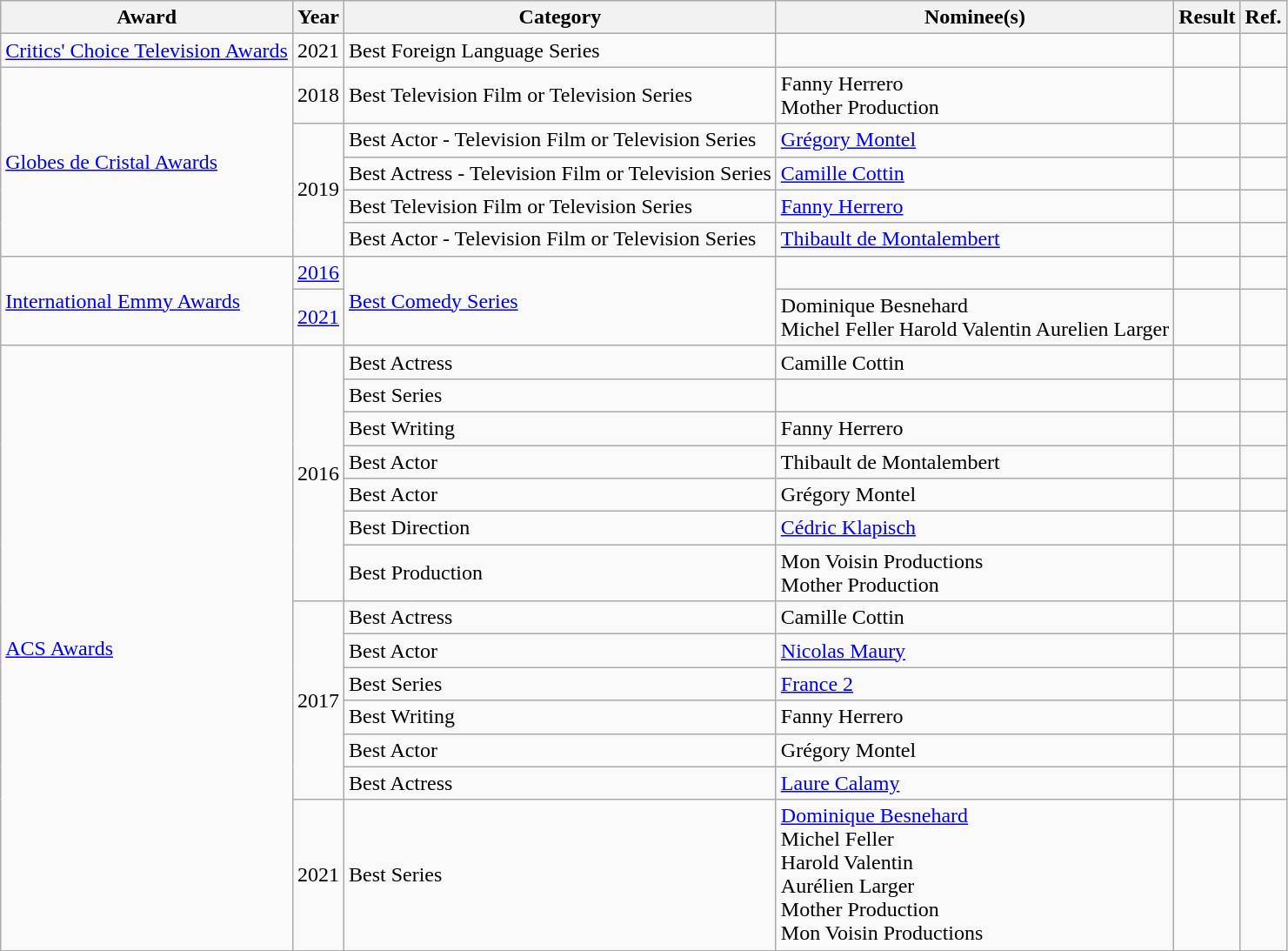<table class="wikitable sortable plainrowheaders" style="font-size\">
<tr>
<th>Award</th>
<th>Year</th>
<th>Category</th>
<th>Nominee(s)</th>
<th>Result</th>
<th>Ref.</th>
</tr>
<tr>
<td><a href='#'>Critics' Choice Television Awards</a></td>
<td>2021</td>
<td>Best Foreign Language Series</td>
<td></td>
<td></td>
<td align="center"></td>
</tr>
<tr>
<td rowspan="5"><a href='#'>Globes de Cristal Awards</a></td>
<td>2018</td>
<td>Best Television Film or Television Series</td>
<td>Fanny Herrero<br>Mother Production</td>
<td></td>
<td></td>
</tr>
<tr>
<td rowspan="4">2019</td>
<td>Best Actor - Television Film or Television Series</td>
<td><a href='#'>Grégory Montel</a></td>
<td></td>
<td></td>
</tr>
<tr>
<td>Best Actress - Television Film or Television Series</td>
<td><a href='#'>Camille Cottin</a></td>
<td></td>
<td></td>
</tr>
<tr>
<td>Best Television Film or Television Series</td>
<td><a href='#'>Fanny Herrero</a></td>
<td></td>
<td></td>
</tr>
<tr>
<td>Best Actor - Television Film or Television Series</td>
<td><a href='#'>Thibault de Montalembert</a></td>
<td></td>
<td></td>
</tr>
<tr>
<td rowspan="2"><a href='#'>International Emmy Awards</a></td>
<td><a href='#'>2016</a></td>
<td rowspan="2"><a href='#'>Best Comedy Series</a></td>
<td></td>
<td></td>
<td></td>
</tr>
<tr>
<td><a href='#'>2021</a></td>
<td>Dominique Besnehard<br>Michel Feller
Harold Valentin 
Aurelien Larger</td>
<td></td>
<td></td>
</tr>
<tr>
<td rowspan="14"><a href='#'>ACS Awards</a></td>
<td rowspan="7">2016</td>
<td>Best Actress</td>
<td>Camille Cottin</td>
<td></td>
<td></td>
</tr>
<tr>
<td>Best Series</td>
<td></td>
<td></td>
<td></td>
</tr>
<tr>
<td>Best Writing</td>
<td>Fanny Herrero</td>
<td></td>
<td></td>
</tr>
<tr>
<td>Best Actor</td>
<td>Thibault de Montalembert</td>
<td></td>
<td></td>
</tr>
<tr>
<td>Best Actor</td>
<td>Grégory Montel</td>
<td></td>
<td></td>
</tr>
<tr>
<td>Best Direction</td>
<td><a href='#'>Cédric Klapisch</a></td>
<td></td>
<td></td>
</tr>
<tr>
<td>Best Production</td>
<td>Mon Voisin Productions<br>Mother Production</td>
<td></td>
<td></td>
</tr>
<tr>
<td rowspan="6">2017</td>
<td>Best Actress</td>
<td>Camille Cottin</td>
<td></td>
<td></td>
</tr>
<tr>
<td>Best Actor</td>
<td><a href='#'>Nicolas Maury</a></td>
<td></td>
<td></td>
</tr>
<tr>
<td>Best Series</td>
<td><a href='#'>France 2</a></td>
<td></td>
<td></td>
</tr>
<tr>
<td>Best Writing</td>
<td>Fanny Herrero</td>
<td></td>
<td></td>
</tr>
<tr>
<td>Best Actor</td>
<td>Grégory Montel</td>
<td></td>
<td></td>
</tr>
<tr>
<td>Best Actress</td>
<td><a href='#'>Laure Calamy</a></td>
<td></td>
<td></td>
</tr>
<tr>
<td>2021</td>
<td>Best Series</td>
<td><a href='#'>Dominique Besnehard</a><br>Michel Feller<br>Harold Valentin<br>Aurélien Larger<br>Mother Production<br>Mon Voisin Productions</td>
<td></td>
<td></td>
</tr>
</table>
